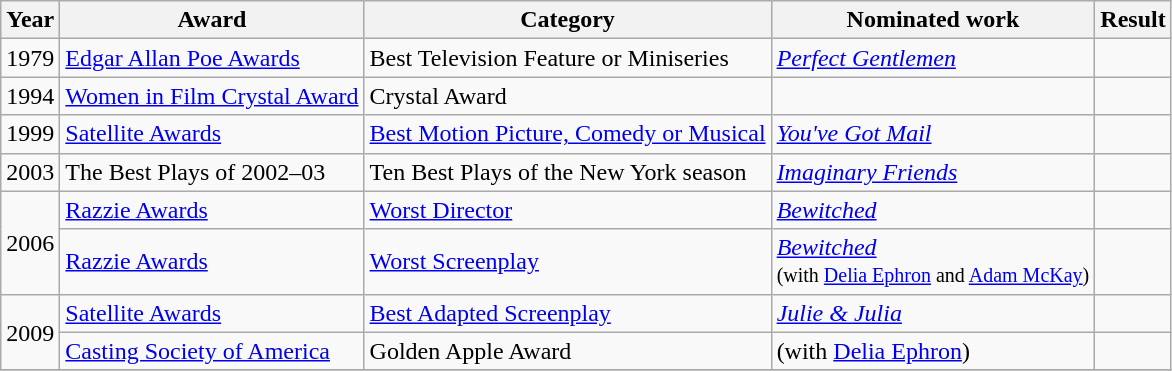<table class="wikitable unsortable">
<tr>
<th>Year</th>
<th>Award</th>
<th>Category</th>
<th>Nominated work</th>
<th>Result</th>
</tr>
<tr>
<td>1979</td>
<td><a href='#'>Edgar Allan Poe Awards</a></td>
<td>Best Television Feature or Miniseries</td>
<td><em><a href='#'>Perfect Gentlemen</a></em></td>
<td></td>
</tr>
<tr>
<td>1994</td>
<td><a href='#'>Women in Film Crystal Award</a></td>
<td>Crystal Award</td>
<td></td>
<td></td>
</tr>
<tr>
<td>1999</td>
<td><a href='#'>Satellite Awards</a></td>
<td><a href='#'>Best Motion Picture, Comedy or Musical</a></td>
<td><em><a href='#'>You've Got Mail</a></em></td>
<td></td>
</tr>
<tr>
<td>2003</td>
<td>The Best Plays of 2002–03</td>
<td>Ten Best Plays of the New York season</td>
<td><a href='#'><em>Imaginary Friends</em></a></td>
<td></td>
</tr>
<tr>
<td rowspan=2>2006</td>
<td><a href='#'>Razzie Awards</a></td>
<td><a href='#'>Worst Director</a></td>
<td><em><a href='#'>Bewitched</a></em></td>
<td></td>
</tr>
<tr>
<td><a href='#'>Razzie Awards</a></td>
<td><a href='#'>Worst Screenplay</a></td>
<td><em><a href='#'>Bewitched</a></em><br><small>(with <a href='#'>Delia Ephron</a> and <a href='#'>Adam McKay</a>)</small></td>
<td></td>
</tr>
<tr>
<td rowspan=2>2009</td>
<td><a href='#'>Satellite Awards</a></td>
<td><a href='#'>Best Adapted Screenplay</a></td>
<td><em><a href='#'>Julie & Julia</a></em></td>
<td></td>
</tr>
<tr>
<td><a href='#'>Casting Society of America</a></td>
<td>Golden Apple Award</td>
<td>(with <a href='#'>Delia Ephron</a>)</td>
<td></td>
</tr>
<tr>
</tr>
</table>
